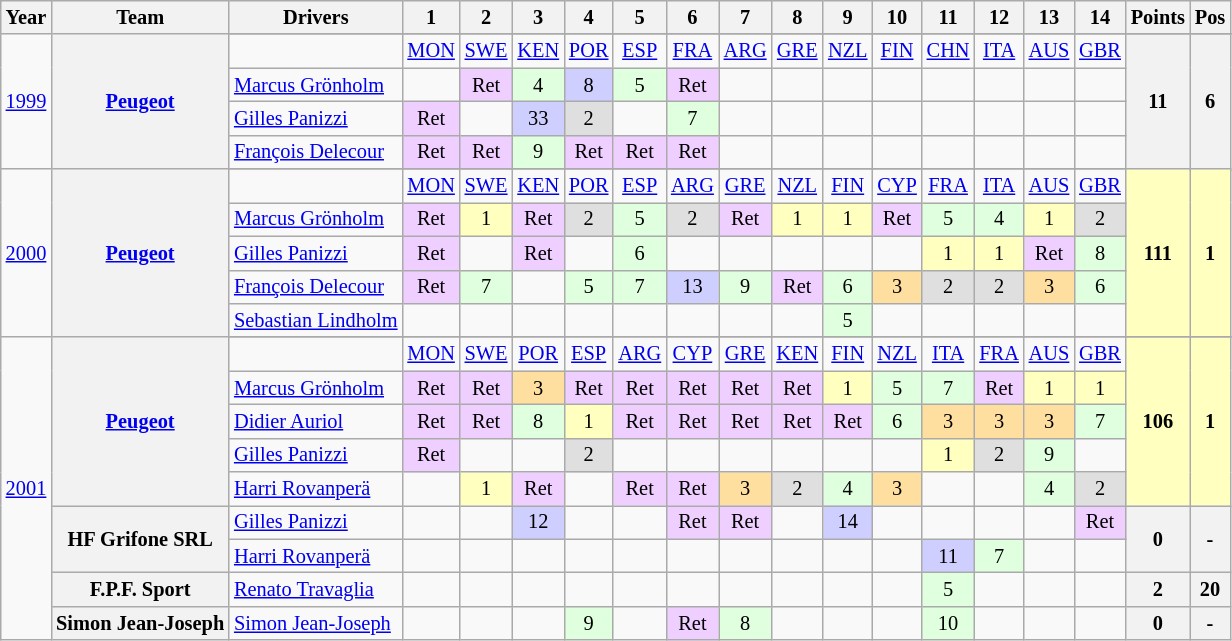<table class="wikitable" style="text-align:center; font-size:85%">
<tr>
<th>Year</th>
<th>Team</th>
<th>Drivers</th>
<th>1</th>
<th>2</th>
<th>3</th>
<th>4</th>
<th>5</th>
<th>6</th>
<th>7</th>
<th>8</th>
<th>9</th>
<th>10</th>
<th>11</th>
<th>12</th>
<th>13</th>
<th>14</th>
<th>Points</th>
<th>Pos</th>
</tr>
<tr>
<td rowspan=5><a href='#'>1999</a></td>
<th rowspan=5><a href='#'>Peugeot</a></th>
</tr>
<tr>
<td></td>
<td><a href='#'>MON</a></td>
<td><a href='#'>SWE</a></td>
<td><a href='#'>KEN</a></td>
<td><a href='#'>POR</a></td>
<td><a href='#'>ESP</a></td>
<td><a href='#'>FRA</a></td>
<td><a href='#'>ARG</a></td>
<td><a href='#'>GRE</a></td>
<td><a href='#'>NZL</a></td>
<td><a href='#'>FIN</a></td>
<td><a href='#'>CHN</a></td>
<td><a href='#'>ITA</a></td>
<td><a href='#'>AUS</a></td>
<td><a href='#'>GBR</a></td>
<th rowspan=5>11</th>
<th rowspan=5>6</th>
</tr>
<tr>
<td align=left> <a href='#'>Marcus Grönholm</a></td>
<td></td>
<td bgcolor="#EFCFFF">Ret</td>
<td bgcolor="#DFFFDF">4</td>
<td bgcolor="#CFCFFF">8</td>
<td bgcolor="#DFFFDF">5</td>
<td bgcolor="#EFCFFF">Ret</td>
<td></td>
<td></td>
<td></td>
<td></td>
<td></td>
<td></td>
<td></td>
<td></td>
</tr>
<tr>
<td align=left> <a href='#'>Gilles Panizzi</a></td>
<td bgcolor="#EFCFFF">Ret</td>
<td></td>
<td bgcolor="#CFCFFF">33</td>
<td bgcolor="#DFDFDF">2</td>
<td></td>
<td bgcolor="#DFFFDF">7</td>
<td></td>
<td></td>
<td></td>
<td></td>
<td></td>
<td></td>
<td></td>
<td></td>
</tr>
<tr>
<td align=left> <a href='#'>François Delecour</a></td>
<td bgcolor="#EFCFFF">Ret</td>
<td bgcolor="#EFCFFF">Ret</td>
<td bgcolor="#DFFFDF">9</td>
<td bgcolor="#EFCFFF">Ret</td>
<td bgcolor="#EFCFFF">Ret</td>
<td bgcolor="#EFCFFF">Ret</td>
<td></td>
<td></td>
<td></td>
<td></td>
<td></td>
<td></td>
<td></td>
<td></td>
</tr>
<tr>
<td rowspan=6><a href='#'>2000</a></td>
<th rowspan=6><a href='#'>Peugeot</a></th>
</tr>
<tr>
<td></td>
<td><a href='#'>MON</a></td>
<td><a href='#'>SWE</a></td>
<td><a href='#'>KEN</a></td>
<td><a href='#'>POR</a></td>
<td><a href='#'>ESP</a></td>
<td><a href='#'>ARG</a></td>
<td><a href='#'>GRE</a></td>
<td><a href='#'>NZL</a></td>
<td><a href='#'>FIN</a></td>
<td><a href='#'>CYP</a></td>
<td><a href='#'>FRA</a></td>
<td><a href='#'>ITA</a></td>
<td><a href='#'>AUS</a></td>
<td><a href='#'>GBR</a></td>
<td rowspan=5 bgcolor="#FFFFBF"><strong>111</strong></td>
<td rowspan=5 bgcolor="#FFFFBF"><strong>1</strong></td>
</tr>
<tr>
<td align=left> <a href='#'>Marcus Grönholm</a></td>
<td bgcolor="#EFCFFF">Ret</td>
<td bgcolor="#FFFFBF">1</td>
<td bgcolor="#EFCFFF">Ret</td>
<td bgcolor="#DFDFDF">2</td>
<td bgcolor="#DFFFDF">5</td>
<td bgcolor="#DFDFDF">2</td>
<td bgcolor="#EFCFFF">Ret</td>
<td bgcolor="#FFFFBF">1</td>
<td bgcolor="#FFFFBF">1</td>
<td bgcolor="#EFCFFF">Ret</td>
<td bgcolor="#DFFFDF">5</td>
<td bgcolor="#DFFFDF">4</td>
<td bgcolor="#FFFFBF">1</td>
<td bgcolor="#DFDFDF">2</td>
</tr>
<tr>
<td align=left> <a href='#'>Gilles Panizzi</a></td>
<td bgcolor="#EFCFFF">Ret</td>
<td></td>
<td bgcolor="#EFCFFF">Ret</td>
<td></td>
<td bgcolor="#DFFFDF">6</td>
<td></td>
<td></td>
<td></td>
<td></td>
<td></td>
<td bgcolor="#FFFFBF">1</td>
<td bgcolor="#FFFFBF">1</td>
<td bgcolor="#EFCFFF">Ret</td>
<td bgcolor="#DFFFDF">8</td>
</tr>
<tr>
<td align=left> <a href='#'>François Delecour</a></td>
<td bgcolor="#EFCFFF">Ret</td>
<td bgcolor="#DFFFDF">7</td>
<td></td>
<td bgcolor="#DFFFDF">5</td>
<td bgcolor="#DFFFDF">7</td>
<td bgcolor="#CFCFFF">13</td>
<td bgcolor="#DFFFDF">9</td>
<td bgcolor="#EFCFFF">Ret</td>
<td bgcolor="#DFFFDF">6</td>
<td bgcolor="#FFDF9F">3</td>
<td bgcolor="#DFDFDF">2</td>
<td bgcolor="#DFDFDF">2</td>
<td bgcolor="#FFDF9F">3</td>
<td bgcolor="#DFFFDF">6</td>
</tr>
<tr>
<td align=left> <a href='#'>Sebastian Lindholm</a></td>
<td></td>
<td></td>
<td></td>
<td></td>
<td></td>
<td></td>
<td></td>
<td></td>
<td bgcolor="#DFFFDF">5</td>
<td></td>
<td></td>
<td></td>
<td></td>
<td></td>
</tr>
<tr>
<td rowspan=10><a href='#'>2001</a></td>
<th rowspan=6><a href='#'>Peugeot</a></th>
</tr>
<tr>
<td></td>
<td><a href='#'>MON</a></td>
<td><a href='#'>SWE</a></td>
<td><a href='#'>POR</a></td>
<td><a href='#'>ESP</a></td>
<td><a href='#'>ARG</a></td>
<td><a href='#'>CYP</a></td>
<td><a href='#'>GRE</a></td>
<td><a href='#'>KEN</a></td>
<td><a href='#'>FIN</a></td>
<td><a href='#'>NZL</a></td>
<td><a href='#'>ITA</a></td>
<td><a href='#'>FRA</a></td>
<td><a href='#'>AUS</a></td>
<td><a href='#'>GBR</a></td>
<td rowspan=5 bgcolor="#FFFFBF"><strong>106</strong></td>
<td rowspan=5 bgcolor="#FFFFBF"><strong>1</strong></td>
</tr>
<tr>
<td align=left> <a href='#'>Marcus Grönholm</a></td>
<td bgcolor="#EFCFFF">Ret</td>
<td bgcolor="#EFCFFF">Ret</td>
<td bgcolor="#FFDF9F">3</td>
<td bgcolor="#EFCFFF">Ret</td>
<td bgcolor="#EFCFFF">Ret</td>
<td bgcolor="#EFCFFF">Ret</td>
<td bgcolor="#EFCFFF">Ret</td>
<td bgcolor="#EFCFFF">Ret</td>
<td bgcolor="#FFFFBF">1</td>
<td bgcolor="#DFFFDF">5</td>
<td bgcolor="#DFFFDF">7</td>
<td bgcolor="#EFCFFF">Ret</td>
<td bgcolor="#FFFFBF">1</td>
<td bgcolor="#FFFFBF">1</td>
</tr>
<tr>
<td align=left> <a href='#'>Didier Auriol</a></td>
<td bgcolor="#EFCFFF">Ret</td>
<td bgcolor="#EFCFFF">Ret</td>
<td bgcolor="#DFFFDF">8</td>
<td bgcolor="#FFFFBF">1</td>
<td bgcolor="#EFCFFF">Ret</td>
<td bgcolor="#EFCFFF">Ret</td>
<td bgcolor="#EFCFFF">Ret</td>
<td bgcolor="#EFCFFF">Ret</td>
<td bgcolor="#EFCFFF">Ret</td>
<td bgcolor="#DFFFDF">6</td>
<td bgcolor="#FFDF9F">3</td>
<td bgcolor="#FFDF9F">3</td>
<td bgcolor="#FFDF9F">3</td>
<td bgcolor="#DFFFDF">7</td>
</tr>
<tr>
<td align=left> <a href='#'>Gilles Panizzi</a></td>
<td bgcolor="#EFCFFF">Ret</td>
<td></td>
<td></td>
<td bgcolor="#DFDFDF">2</td>
<td></td>
<td></td>
<td></td>
<td></td>
<td></td>
<td></td>
<td bgcolor="#FFFFBF">1</td>
<td bgcolor="#DFDFDF">2</td>
<td bgcolor="#DFFFDF">9</td>
<td></td>
</tr>
<tr>
<td align=left> <a href='#'>Harri Rovanperä</a></td>
<td></td>
<td bgcolor="#FFFFBF">1</td>
<td bgcolor="#EFCFFF">Ret</td>
<td></td>
<td bgcolor="#EFCFFF">Ret</td>
<td bgcolor="#EFCFFF">Ret</td>
<td bgcolor="#FFDF9F">3</td>
<td bgcolor="#DFDFDF">2</td>
<td bgcolor="#DFFFDF">4</td>
<td bgcolor="#FFDF9F">3</td>
<td></td>
<td></td>
<td bgcolor="#DFFFDF">4</td>
<td bgcolor="#DFDFDF">2</td>
</tr>
<tr>
<th rowspan=2>HF Grifone SRL</th>
<td align=left> <a href='#'>Gilles Panizzi</a></td>
<td></td>
<td></td>
<td bgcolor="#CFCFFF">12</td>
<td></td>
<td></td>
<td bgcolor="#EFCFFF">Ret</td>
<td bgcolor="#EFCFFF">Ret</td>
<td></td>
<td bgcolor="#CFCFFF">14</td>
<td></td>
<td></td>
<td></td>
<td></td>
<td bgcolor="#EFCFFF">Ret</td>
<th rowspan=2>0</th>
<th rowspan=2>-</th>
</tr>
<tr>
<td align=left> <a href='#'>Harri Rovanperä</a></td>
<td></td>
<td></td>
<td></td>
<td></td>
<td></td>
<td></td>
<td></td>
<td></td>
<td></td>
<td></td>
<td bgcolor="#CFCFFF">11</td>
<td bgcolor="#DFFFDF">7</td>
<td></td>
<td></td>
</tr>
<tr>
<th>F.P.F. Sport</th>
<td align=left> <a href='#'>Renato Travaglia</a></td>
<td></td>
<td></td>
<td></td>
<td></td>
<td></td>
<td></td>
<td></td>
<td></td>
<td></td>
<td></td>
<td bgcolor="#DFFFDF">5</td>
<td></td>
<td></td>
<td></td>
<th>2</th>
<th>20</th>
</tr>
<tr>
<th>Simon Jean-Joseph</th>
<td align=left> <a href='#'>Simon Jean-Joseph</a></td>
<td></td>
<td></td>
<td></td>
<td bgcolor="#DFFFDF">9</td>
<td></td>
<td bgcolor="#EFCFFF">Ret</td>
<td bgcolor="#DFFFDF">8</td>
<td></td>
<td></td>
<td></td>
<td bgcolor="#DFFFDF">10</td>
<td></td>
<td></td>
<td></td>
<th>0</th>
<th>-</th>
</tr>
</table>
